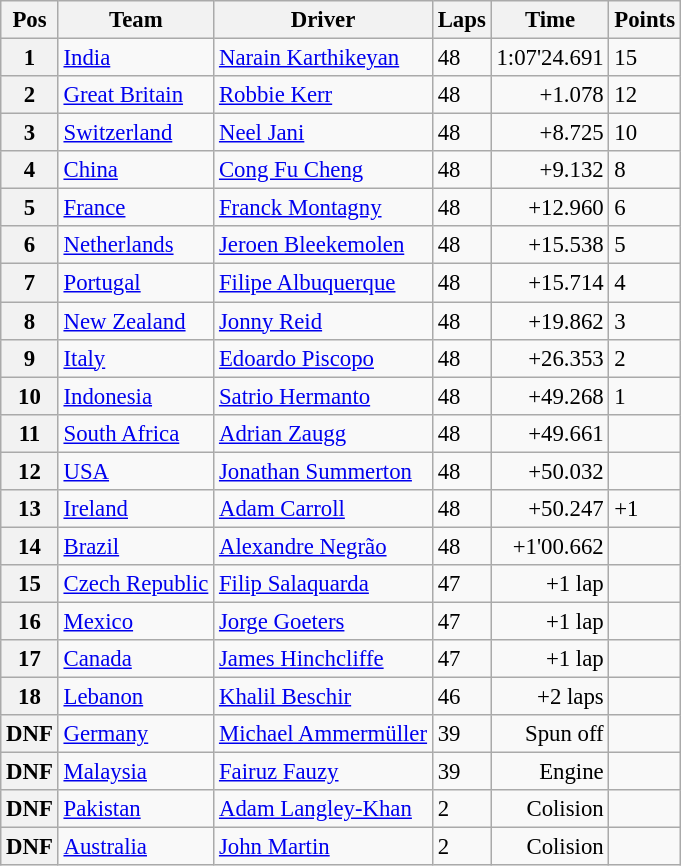<table class="wikitable" style="font-size:95%">
<tr>
<th>Pos</th>
<th>Team</th>
<th>Driver</th>
<th>Laps</th>
<th>Time</th>
<th>Points</th>
</tr>
<tr>
<th>1</th>
<td> <a href='#'>India</a></td>
<td><a href='#'>Narain Karthikeyan</a></td>
<td>48</td>
<td>1:07'24.691</td>
<td>15</td>
</tr>
<tr>
<th>2</th>
<td> <a href='#'>Great Britain</a></td>
<td><a href='#'>Robbie Kerr</a></td>
<td>48</td>
<td align=right>+1.078</td>
<td>12</td>
</tr>
<tr>
<th>3</th>
<td> <a href='#'>Switzerland</a></td>
<td><a href='#'>Neel Jani</a></td>
<td>48</td>
<td align=right>+8.725</td>
<td>10</td>
</tr>
<tr>
<th>4</th>
<td> <a href='#'>China</a></td>
<td><a href='#'>Cong Fu Cheng</a></td>
<td>48</td>
<td align=right>+9.132</td>
<td>8</td>
</tr>
<tr>
<th>5</th>
<td> <a href='#'>France</a></td>
<td><a href='#'>Franck Montagny</a></td>
<td>48</td>
<td align=right>+12.960</td>
<td>6</td>
</tr>
<tr>
<th>6</th>
<td> <a href='#'>Netherlands</a></td>
<td><a href='#'>Jeroen Bleekemolen</a></td>
<td>48</td>
<td align=right>+15.538</td>
<td>5</td>
</tr>
<tr>
<th>7</th>
<td> <a href='#'>Portugal</a></td>
<td><a href='#'>Filipe Albuquerque</a></td>
<td>48</td>
<td align=right>+15.714</td>
<td>4</td>
</tr>
<tr>
<th>8</th>
<td> <a href='#'>New Zealand</a></td>
<td><a href='#'>Jonny Reid</a></td>
<td>48</td>
<td align=right>+19.862</td>
<td>3</td>
</tr>
<tr>
<th>9</th>
<td> <a href='#'>Italy</a></td>
<td><a href='#'>Edoardo Piscopo</a></td>
<td>48</td>
<td align=right>+26.353</td>
<td>2</td>
</tr>
<tr>
<th>10</th>
<td> <a href='#'>Indonesia</a></td>
<td><a href='#'>Satrio Hermanto</a></td>
<td>48</td>
<td align=right>+49.268</td>
<td>1</td>
</tr>
<tr>
<th>11</th>
<td> <a href='#'>South Africa</a></td>
<td><a href='#'>Adrian Zaugg</a></td>
<td>48</td>
<td align=right>+49.661</td>
<td></td>
</tr>
<tr>
<th>12</th>
<td> <a href='#'>USA</a></td>
<td><a href='#'>Jonathan Summerton</a></td>
<td>48</td>
<td align=right>+50.032</td>
<td></td>
</tr>
<tr>
<th>13</th>
<td> <a href='#'>Ireland</a></td>
<td><a href='#'>Adam Carroll</a></td>
<td>48</td>
<td align=right>+50.247</td>
<td>+1</td>
</tr>
<tr>
<th>14</th>
<td> <a href='#'>Brazil</a></td>
<td><a href='#'>Alexandre Negrão</a></td>
<td>48</td>
<td align=right>+1'00.662</td>
<td></td>
</tr>
<tr>
<th>15</th>
<td> <a href='#'>Czech Republic</a></td>
<td><a href='#'>Filip Salaquarda</a></td>
<td>47</td>
<td align=right>+1 lap</td>
<td></td>
</tr>
<tr>
<th>16</th>
<td> <a href='#'>Mexico</a></td>
<td><a href='#'>Jorge Goeters</a></td>
<td>47</td>
<td align=right>+1 lap</td>
<td></td>
</tr>
<tr>
<th>17</th>
<td> <a href='#'>Canada</a></td>
<td><a href='#'>James Hinchcliffe</a></td>
<td>47</td>
<td align=right>+1 lap</td>
<td></td>
</tr>
<tr>
<th>18</th>
<td> <a href='#'>Lebanon</a></td>
<td><a href='#'>Khalil Beschir</a></td>
<td>46</td>
<td align=right>+2 laps</td>
<td></td>
</tr>
<tr>
<th>DNF</th>
<td> <a href='#'>Germany</a></td>
<td><a href='#'>Michael Ammermüller</a></td>
<td>39</td>
<td align=right>Spun off</td>
<td></td>
</tr>
<tr>
<th>DNF</th>
<td> <a href='#'>Malaysia</a></td>
<td><a href='#'>Fairuz Fauzy</a></td>
<td>39</td>
<td align=right>Engine</td>
<td></td>
</tr>
<tr>
<th>DNF</th>
<td> <a href='#'>Pakistan</a></td>
<td><a href='#'>Adam Langley-Khan</a></td>
<td>2</td>
<td align=right>Colision</td>
<td></td>
</tr>
<tr>
<th>DNF</th>
<td> <a href='#'>Australia</a></td>
<td><a href='#'>John Martin</a></td>
<td>2</td>
<td align=right>Colision</td>
<td></td>
</tr>
</table>
